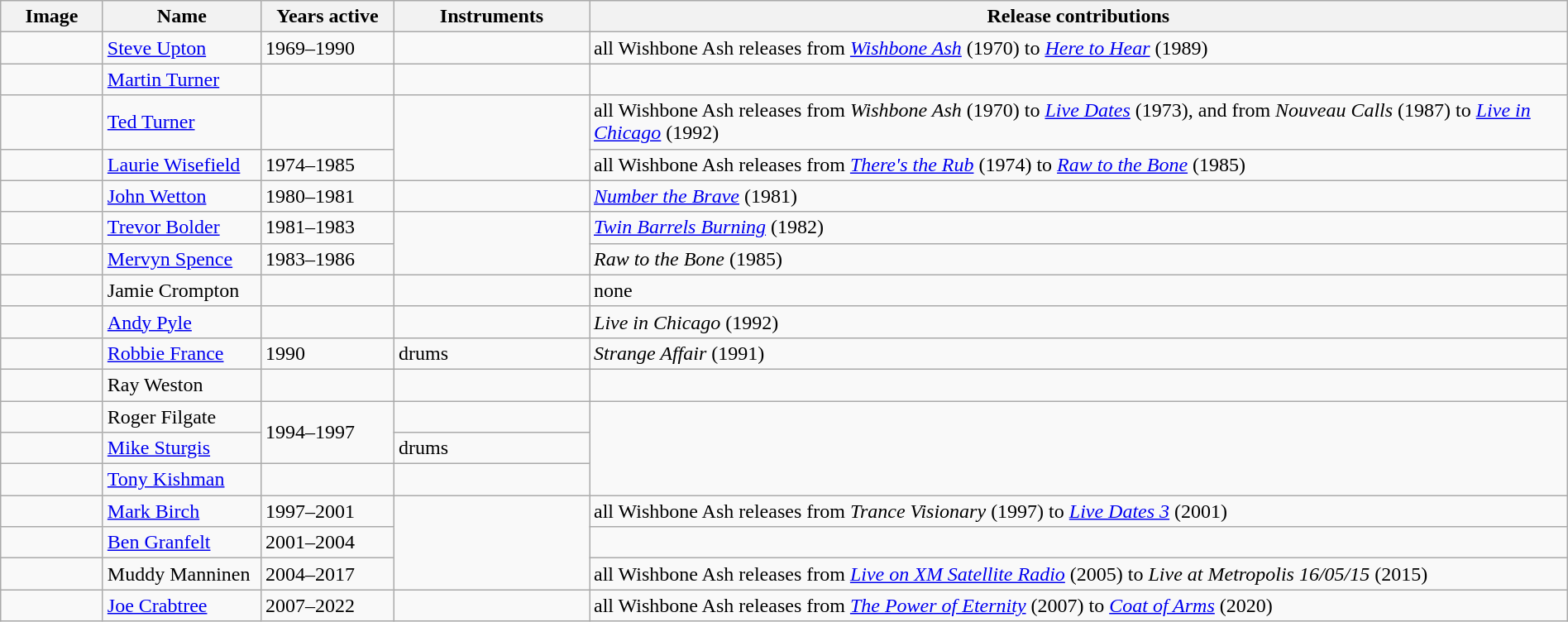<table class="wikitable" border="1" width=100%>
<tr>
<th width="75">Image</th>
<th width="120">Name</th>
<th width="100">Years active</th>
<th width="150">Instruments</th>
<th>Release contributions</th>
</tr>
<tr>
<td></td>
<td><a href='#'>Steve Upton</a></td>
<td>1969–1990</td>
<td></td>
<td>all Wishbone Ash releases from <em><a href='#'>Wishbone Ash</a></em> (1970) to <em><a href='#'>Here to Hear</a></em> (1989)</td>
</tr>
<tr>
<td></td>
<td><a href='#'>Martin Turner</a></td>
<td></td>
<td></td>
<td></td>
</tr>
<tr>
<td></td>
<td><a href='#'>Ted Turner</a></td>
<td></td>
<td rowspan="2"></td>
<td>all Wishbone Ash releases from <em>Wishbone Ash</em> (1970) to <em><a href='#'>Live Dates</a></em> (1973), and from <em>Nouveau Calls</em> (1987) to <em><a href='#'>Live in Chicago</a></em> (1992)</td>
</tr>
<tr>
<td></td>
<td><a href='#'>Laurie Wisefield</a></td>
<td>1974–1985</td>
<td>all Wishbone Ash releases from <em><a href='#'>There's the Rub</a></em> (1974) to <em><a href='#'>Raw to the Bone</a></em> (1985)</td>
</tr>
<tr>
<td></td>
<td><a href='#'>John Wetton</a></td>
<td>1980–1981 </td>
<td></td>
<td><em><a href='#'>Number the Brave</a></em> (1981)</td>
</tr>
<tr>
<td></td>
<td><a href='#'>Trevor Bolder</a></td>
<td>1981–1983 </td>
<td rowspan="2"></td>
<td><em><a href='#'>Twin Barrels Burning</a></em> (1982)</td>
</tr>
<tr>
<td></td>
<td><a href='#'>Mervyn Spence</a></td>
<td>1983–1986</td>
<td><em>Raw to the Bone</em> (1985)</td>
</tr>
<tr>
<td></td>
<td>Jamie Crompton</td>
<td></td>
<td></td>
<td>none</td>
</tr>
<tr>
<td></td>
<td><a href='#'>Andy Pyle</a></td>
<td></td>
<td></td>
<td><em>Live in Chicago</em> (1992)</td>
</tr>
<tr>
<td></td>
<td><a href='#'>Robbie France</a></td>
<td>1990 </td>
<td>drums</td>
<td><em>Strange Affair</em> (1991)</td>
</tr>
<tr>
<td></td>
<td>Ray Weston</td>
<td></td>
<td></td>
<td></td>
</tr>
<tr>
<td></td>
<td>Roger Filgate</td>
<td rowspan="2">1994–1997</td>
<td></td>
<td rowspan="3"></td>
</tr>
<tr>
<td></td>
<td><a href='#'>Mike Sturgis</a></td>
<td>drums</td>
</tr>
<tr>
<td></td>
<td><a href='#'>Tony Kishman</a></td>
<td></td>
<td></td>
</tr>
<tr>
<td></td>
<td><a href='#'>Mark Birch</a></td>
<td>1997–2001</td>
<td rowspan="3"></td>
<td>all Wishbone Ash releases from <em>Trance Visionary</em> (1997) to <em><a href='#'>Live Dates 3</a></em> (2001)</td>
</tr>
<tr>
<td></td>
<td><a href='#'>Ben Granfelt</a></td>
<td>2001–2004</td>
<td></td>
</tr>
<tr>
<td></td>
<td>Muddy Manninen</td>
<td>2004–2017</td>
<td>all Wishbone Ash releases from <em><a href='#'>Live on XM Satellite Radio</a></em> (2005) to <em>Live at Metropolis 16/05/15</em> (2015)</td>
</tr>
<tr>
<td></td>
<td><a href='#'>Joe Crabtree</a></td>
<td>2007–2022</td>
<td></td>
<td>all Wishbone Ash releases from <em><a href='#'>The Power of Eternity</a></em> (2007) to <em><a href='#'>Coat of Arms</a></em> (2020)</td>
</tr>
</table>
